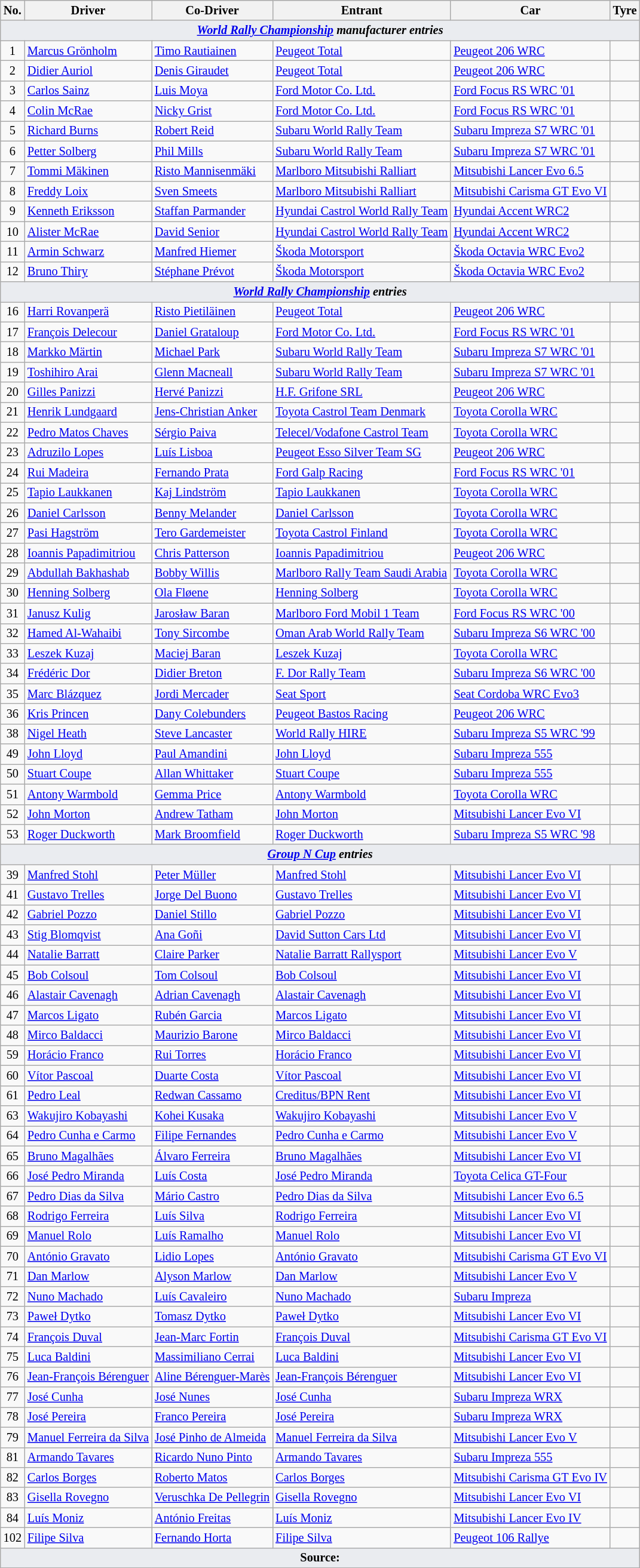<table class="wikitable" style="font-size: 85%;">
<tr>
<th>No.</th>
<th>Driver</th>
<th>Co-Driver</th>
<th>Entrant</th>
<th>Car</th>
<th>Tyre</th>
</tr>
<tr>
<td style="background-color:#EAECF0; text-align:center" colspan="6"><strong><em><a href='#'>World Rally Championship</a> manufacturer entries</em></strong></td>
</tr>
<tr>
<td align="center">1</td>
<td> <a href='#'>Marcus Grönholm</a></td>
<td> <a href='#'>Timo Rautiainen</a></td>
<td> <a href='#'>Peugeot Total</a></td>
<td><a href='#'>Peugeot 206 WRC</a></td>
<td align="center"></td>
</tr>
<tr>
<td align="center">2</td>
<td> <a href='#'>Didier Auriol</a></td>
<td> <a href='#'>Denis Giraudet</a></td>
<td> <a href='#'>Peugeot Total</a></td>
<td><a href='#'>Peugeot 206 WRC</a></td>
<td align="center"></td>
</tr>
<tr>
<td align="center">3</td>
<td> <a href='#'>Carlos Sainz</a></td>
<td> <a href='#'>Luis Moya</a></td>
<td> <a href='#'>Ford Motor Co. Ltd.</a></td>
<td><a href='#'>Ford Focus RS WRC '01</a></td>
<td align="center"></td>
</tr>
<tr>
<td align="center">4</td>
<td> <a href='#'>Colin McRae</a></td>
<td> <a href='#'>Nicky Grist</a></td>
<td> <a href='#'>Ford Motor Co. Ltd.</a></td>
<td><a href='#'>Ford Focus RS WRC '01</a></td>
<td align="center"></td>
</tr>
<tr>
<td align="center">5</td>
<td> <a href='#'>Richard Burns</a></td>
<td> <a href='#'>Robert Reid</a></td>
<td> <a href='#'>Subaru World Rally Team</a></td>
<td><a href='#'>Subaru Impreza S7 WRC '01</a></td>
<td align="center"></td>
</tr>
<tr>
<td align="center">6</td>
<td> <a href='#'>Petter Solberg</a></td>
<td> <a href='#'>Phil Mills</a></td>
<td> <a href='#'>Subaru World Rally Team</a></td>
<td><a href='#'>Subaru Impreza S7 WRC '01</a></td>
<td align="center"></td>
</tr>
<tr>
<td align="center">7</td>
<td> <a href='#'>Tommi Mäkinen</a></td>
<td> <a href='#'>Risto Mannisenmäki</a></td>
<td> <a href='#'>Marlboro Mitsubishi Ralliart</a></td>
<td><a href='#'>Mitsubishi Lancer Evo 6.5</a></td>
<td align="center"></td>
</tr>
<tr>
<td align="center">8</td>
<td> <a href='#'>Freddy Loix</a></td>
<td> <a href='#'>Sven Smeets</a></td>
<td> <a href='#'>Marlboro Mitsubishi Ralliart</a></td>
<td><a href='#'>Mitsubishi Carisma GT Evo VI</a></td>
<td align="center"></td>
</tr>
<tr>
<td align="center">9</td>
<td> <a href='#'>Kenneth Eriksson</a></td>
<td> <a href='#'>Staffan Parmander</a></td>
<td> <a href='#'>Hyundai Castrol World Rally Team</a></td>
<td><a href='#'>Hyundai Accent WRC2</a></td>
<td align="center"></td>
</tr>
<tr>
<td align="center">10</td>
<td> <a href='#'>Alister McRae</a></td>
<td> <a href='#'>David Senior</a></td>
<td> <a href='#'>Hyundai Castrol World Rally Team</a></td>
<td><a href='#'>Hyundai Accent WRC2</a></td>
<td align="center"></td>
</tr>
<tr>
<td align="center">11</td>
<td> <a href='#'>Armin Schwarz</a></td>
<td> <a href='#'>Manfred Hiemer</a></td>
<td> <a href='#'>Škoda Motorsport</a></td>
<td><a href='#'>Škoda Octavia WRC Evo2</a></td>
<td align="center"></td>
</tr>
<tr>
<td align="center">12</td>
<td> <a href='#'>Bruno Thiry</a></td>
<td> <a href='#'>Stéphane Prévot</a></td>
<td> <a href='#'>Škoda Motorsport</a></td>
<td><a href='#'>Škoda Octavia WRC Evo2</a></td>
<td align="center"></td>
</tr>
<tr>
<td style="background-color:#EAECF0; text-align:center" colspan="6"><strong><em><a href='#'>World Rally Championship</a> entries</em></strong></td>
</tr>
<tr>
<td align="center">16</td>
<td> <a href='#'>Harri Rovanperä</a></td>
<td> <a href='#'>Risto Pietiläinen</a></td>
<td> <a href='#'>Peugeot Total</a></td>
<td><a href='#'>Peugeot 206 WRC</a></td>
<td align="center"></td>
</tr>
<tr>
<td align="center">17</td>
<td> <a href='#'>François Delecour</a></td>
<td> <a href='#'>Daniel Grataloup</a></td>
<td> <a href='#'>Ford Motor Co. Ltd.</a></td>
<td><a href='#'>Ford Focus RS WRC '01</a></td>
<td align="center"></td>
</tr>
<tr>
<td align="center">18</td>
<td> <a href='#'>Markko Märtin</a></td>
<td> <a href='#'>Michael Park</a></td>
<td> <a href='#'>Subaru World Rally Team</a></td>
<td><a href='#'>Subaru Impreza S7 WRC '01</a></td>
<td align="center"></td>
</tr>
<tr>
<td align="center">19</td>
<td> <a href='#'>Toshihiro Arai</a></td>
<td> <a href='#'>Glenn Macneall</a></td>
<td> <a href='#'>Subaru World Rally Team</a></td>
<td><a href='#'>Subaru Impreza S7 WRC '01</a></td>
<td align="center"></td>
</tr>
<tr>
<td align="center">20</td>
<td> <a href='#'>Gilles Panizzi</a></td>
<td> <a href='#'>Hervé Panizzi</a></td>
<td> <a href='#'>H.F. Grifone SRL</a></td>
<td><a href='#'>Peugeot 206 WRC</a></td>
<td align="center"></td>
</tr>
<tr>
<td align="center">21</td>
<td> <a href='#'>Henrik Lundgaard</a></td>
<td> <a href='#'>Jens-Christian Anker</a></td>
<td> <a href='#'>Toyota Castrol Team Denmark</a></td>
<td><a href='#'>Toyota Corolla WRC</a></td>
<td></td>
</tr>
<tr>
<td align="center">22</td>
<td> <a href='#'>Pedro Matos Chaves</a></td>
<td> <a href='#'>Sérgio Paiva</a></td>
<td> <a href='#'>Telecel/Vodafone Castrol Team</a></td>
<td><a href='#'>Toyota Corolla WRC</a></td>
<td></td>
</tr>
<tr>
<td align="center">23</td>
<td> <a href='#'>Adruzilo Lopes</a></td>
<td> <a href='#'>Luís Lisboa</a></td>
<td> <a href='#'>Peugeot Esso Silver Team SG</a></td>
<td><a href='#'>Peugeot 206 WRC</a></td>
<td></td>
</tr>
<tr>
<td align="center">24</td>
<td> <a href='#'>Rui Madeira</a></td>
<td> <a href='#'>Fernando Prata</a></td>
<td> <a href='#'>Ford Galp Racing</a></td>
<td><a href='#'>Ford Focus RS WRC '01</a></td>
<td></td>
</tr>
<tr>
<td align="center">25</td>
<td> <a href='#'>Tapio Laukkanen</a></td>
<td> <a href='#'>Kaj Lindström</a></td>
<td> <a href='#'>Tapio Laukkanen</a></td>
<td><a href='#'>Toyota Corolla WRC</a></td>
<td align="center"></td>
</tr>
<tr>
<td align="center">26</td>
<td> <a href='#'>Daniel Carlsson</a></td>
<td> <a href='#'>Benny Melander</a></td>
<td> <a href='#'>Daniel Carlsson</a></td>
<td><a href='#'>Toyota Corolla WRC</a></td>
<td></td>
</tr>
<tr>
<td align="center">27</td>
<td> <a href='#'>Pasi Hagström</a></td>
<td> <a href='#'>Tero Gardemeister</a></td>
<td> <a href='#'>Toyota Castrol Finland</a></td>
<td><a href='#'>Toyota Corolla WRC</a></td>
<td></td>
</tr>
<tr>
<td align="center">28</td>
<td> <a href='#'>Ioannis Papadimitriou</a></td>
<td> <a href='#'>Chris Patterson</a></td>
<td> <a href='#'>Ioannis Papadimitriou</a></td>
<td><a href='#'>Peugeot 206 WRC</a></td>
<td></td>
</tr>
<tr>
<td align="center">29</td>
<td> <a href='#'>Abdullah Bakhashab</a></td>
<td> <a href='#'>Bobby Willis</a></td>
<td> <a href='#'>Marlboro Rally Team Saudi Arabia</a></td>
<td><a href='#'>Toyota Corolla WRC</a></td>
<td align="center"></td>
</tr>
<tr>
<td align="center">30</td>
<td> <a href='#'>Henning Solberg</a></td>
<td> <a href='#'>Ola Fløene</a></td>
<td> <a href='#'>Henning Solberg</a></td>
<td><a href='#'>Toyota Corolla WRC</a></td>
<td></td>
</tr>
<tr>
<td align="center">31</td>
<td> <a href='#'>Janusz Kulig</a></td>
<td> <a href='#'>Jarosław Baran</a></td>
<td> <a href='#'>Marlboro Ford Mobil 1 Team</a></td>
<td><a href='#'>Ford Focus RS WRC '00</a></td>
<td></td>
</tr>
<tr>
<td align="center">32</td>
<td> <a href='#'>Hamed Al-Wahaibi</a></td>
<td> <a href='#'>Tony Sircombe</a></td>
<td> <a href='#'>Oman Arab World Rally Team</a></td>
<td><a href='#'>Subaru Impreza S6 WRC '00</a></td>
<td></td>
</tr>
<tr>
<td align="center">33</td>
<td> <a href='#'>Leszek Kuzaj</a></td>
<td> <a href='#'>Maciej Baran</a></td>
<td> <a href='#'>Leszek Kuzaj</a></td>
<td><a href='#'>Toyota Corolla WRC</a></td>
<td></td>
</tr>
<tr>
<td align="center">34</td>
<td> <a href='#'>Frédéric Dor</a></td>
<td> <a href='#'>Didier Breton</a></td>
<td> <a href='#'>F. Dor Rally Team</a></td>
<td><a href='#'>Subaru Impreza S6 WRC '00</a></td>
<td></td>
</tr>
<tr>
<td align="center">35</td>
<td> <a href='#'>Marc Blázquez</a></td>
<td> <a href='#'>Jordi Mercader</a></td>
<td> <a href='#'>Seat Sport</a></td>
<td><a href='#'>Seat Cordoba WRC Evo3</a></td>
<td></td>
</tr>
<tr>
<td align="center">36</td>
<td> <a href='#'>Kris Princen</a></td>
<td> <a href='#'>Dany Colebunders</a></td>
<td> <a href='#'>Peugeot Bastos Racing</a></td>
<td><a href='#'>Peugeot 206 WRC</a></td>
<td></td>
</tr>
<tr>
<td align="center">38</td>
<td> <a href='#'>Nigel Heath</a></td>
<td> <a href='#'>Steve Lancaster</a></td>
<td> <a href='#'>World Rally HIRE</a></td>
<td><a href='#'>Subaru Impreza S5 WRC '99</a></td>
<td></td>
</tr>
<tr>
<td align="center">49</td>
<td> <a href='#'>John Lloyd</a></td>
<td> <a href='#'>Paul Amandini</a></td>
<td> <a href='#'>John Lloyd</a></td>
<td><a href='#'>Subaru Impreza 555</a></td>
<td></td>
</tr>
<tr>
<td align="center">50</td>
<td> <a href='#'>Stuart Coupe</a></td>
<td> <a href='#'>Allan Whittaker</a></td>
<td> <a href='#'>Stuart Coupe</a></td>
<td><a href='#'>Subaru Impreza 555</a></td>
<td></td>
</tr>
<tr>
<td align="center">51</td>
<td> <a href='#'>Antony Warmbold</a></td>
<td> <a href='#'>Gemma Price</a></td>
<td> <a href='#'>Antony Warmbold</a></td>
<td><a href='#'>Toyota Corolla WRC</a></td>
<td></td>
</tr>
<tr>
<td align="center">52</td>
<td> <a href='#'>John Morton</a></td>
<td> <a href='#'>Andrew Tatham</a></td>
<td> <a href='#'>John Morton</a></td>
<td><a href='#'>Mitsubishi Lancer Evo VI</a></td>
<td></td>
</tr>
<tr>
<td align="center">53</td>
<td> <a href='#'>Roger Duckworth</a></td>
<td> <a href='#'>Mark Broomfield</a></td>
<td> <a href='#'>Roger Duckworth</a></td>
<td><a href='#'>Subaru Impreza S5 WRC '98</a></td>
<td></td>
</tr>
<tr>
<td style="background-color:#EAECF0; text-align:center" colspan="6"><strong><em><a href='#'>Group N Cup</a> entries</em></strong></td>
</tr>
<tr>
<td align="center">39</td>
<td> <a href='#'>Manfred Stohl</a></td>
<td> <a href='#'>Peter Müller</a></td>
<td> <a href='#'>Manfred Stohl</a></td>
<td><a href='#'>Mitsubishi Lancer Evo VI</a></td>
<td align="center"></td>
</tr>
<tr>
<td align="center">41</td>
<td> <a href='#'>Gustavo Trelles</a></td>
<td> <a href='#'>Jorge Del Buono</a></td>
<td> <a href='#'>Gustavo Trelles</a></td>
<td><a href='#'>Mitsubishi Lancer Evo VI</a></td>
<td></td>
</tr>
<tr>
<td align="center">42</td>
<td> <a href='#'>Gabriel Pozzo</a></td>
<td> <a href='#'>Daniel Stillo</a></td>
<td> <a href='#'>Gabriel Pozzo</a></td>
<td><a href='#'>Mitsubishi Lancer Evo VI</a></td>
<td></td>
</tr>
<tr>
<td align="center">43</td>
<td> <a href='#'>Stig Blomqvist</a></td>
<td> <a href='#'>Ana Goñi</a></td>
<td> <a href='#'>David Sutton Cars Ltd</a></td>
<td><a href='#'>Mitsubishi Lancer Evo VI</a></td>
<td></td>
</tr>
<tr>
<td align="center">44</td>
<td> <a href='#'>Natalie Barratt</a></td>
<td> <a href='#'>Claire Parker</a></td>
<td> <a href='#'>Natalie Barratt Rallysport</a></td>
<td><a href='#'>Mitsubishi Lancer Evo V</a></td>
<td></td>
</tr>
<tr>
<td align="center">45</td>
<td> <a href='#'>Bob Colsoul</a></td>
<td> <a href='#'>Tom Colsoul</a></td>
<td> <a href='#'>Bob Colsoul</a></td>
<td><a href='#'>Mitsubishi Lancer Evo VI</a></td>
<td></td>
</tr>
<tr>
<td align="center">46</td>
<td> <a href='#'>Alastair Cavenagh</a></td>
<td> <a href='#'>Adrian Cavenagh</a></td>
<td> <a href='#'>Alastair Cavenagh</a></td>
<td><a href='#'>Mitsubishi Lancer Evo VI</a></td>
<td></td>
</tr>
<tr>
<td align="center">47</td>
<td> <a href='#'>Marcos Ligato</a></td>
<td> <a href='#'>Rubén Garcia</a></td>
<td> <a href='#'>Marcos Ligato</a></td>
<td><a href='#'>Mitsubishi Lancer Evo VI</a></td>
<td></td>
</tr>
<tr>
<td align="center">48</td>
<td> <a href='#'>Mirco Baldacci</a></td>
<td> <a href='#'>Maurizio Barone</a></td>
<td> <a href='#'>Mirco Baldacci</a></td>
<td><a href='#'>Mitsubishi Lancer Evo VI</a></td>
<td></td>
</tr>
<tr>
<td align="center">59</td>
<td> <a href='#'>Horácio Franco</a></td>
<td> <a href='#'>Rui Torres</a></td>
<td> <a href='#'>Horácio Franco</a></td>
<td><a href='#'>Mitsubishi Lancer Evo VI</a></td>
<td></td>
</tr>
<tr>
<td align="center">60</td>
<td> <a href='#'>Vítor Pascoal</a></td>
<td> <a href='#'>Duarte Costa</a></td>
<td> <a href='#'>Vítor Pascoal</a></td>
<td><a href='#'>Mitsubishi Lancer Evo VI</a></td>
<td></td>
</tr>
<tr>
<td align="center">61</td>
<td> <a href='#'>Pedro Leal</a></td>
<td> <a href='#'>Redwan Cassamo</a></td>
<td> <a href='#'>Creditus/BPN Rent</a></td>
<td><a href='#'>Mitsubishi Lancer Evo VI</a></td>
<td></td>
</tr>
<tr>
<td align="center">63</td>
<td> <a href='#'>Wakujiro Kobayashi</a></td>
<td> <a href='#'>Kohei Kusaka</a></td>
<td> <a href='#'>Wakujiro Kobayashi</a></td>
<td><a href='#'>Mitsubishi Lancer Evo V</a></td>
<td></td>
</tr>
<tr>
<td align="center">64</td>
<td> <a href='#'>Pedro Cunha e Carmo</a></td>
<td> <a href='#'>Filipe Fernandes</a></td>
<td> <a href='#'>Pedro Cunha e Carmo</a></td>
<td><a href='#'>Mitsubishi Lancer Evo V</a></td>
<td></td>
</tr>
<tr>
<td align="center">65</td>
<td> <a href='#'>Bruno Magalhães</a></td>
<td> <a href='#'>Álvaro Ferreira</a></td>
<td> <a href='#'>Bruno Magalhães</a></td>
<td><a href='#'>Mitsubishi Lancer Evo VI</a></td>
<td></td>
</tr>
<tr>
<td align="center">66</td>
<td> <a href='#'>José Pedro Miranda</a></td>
<td> <a href='#'>Luís Costa</a></td>
<td> <a href='#'>José Pedro Miranda</a></td>
<td><a href='#'>Toyota Celica GT-Four</a></td>
<td></td>
</tr>
<tr>
<td align="center">67</td>
<td> <a href='#'>Pedro Dias da Silva</a></td>
<td> <a href='#'>Mário Castro</a></td>
<td> <a href='#'>Pedro Dias da Silva</a></td>
<td><a href='#'>Mitsubishi Lancer Evo 6.5</a></td>
<td></td>
</tr>
<tr>
<td align="center">68</td>
<td> <a href='#'>Rodrigo Ferreira</a></td>
<td> <a href='#'>Luís Silva</a></td>
<td> <a href='#'>Rodrigo Ferreira</a></td>
<td><a href='#'>Mitsubishi Lancer Evo VI</a></td>
<td></td>
</tr>
<tr>
<td align="center">69</td>
<td> <a href='#'>Manuel Rolo</a></td>
<td> <a href='#'>Luís Ramalho</a></td>
<td> <a href='#'>Manuel Rolo</a></td>
<td><a href='#'>Mitsubishi Lancer Evo VI</a></td>
<td></td>
</tr>
<tr>
<td align="center">70</td>
<td> <a href='#'>António Gravato</a></td>
<td> <a href='#'>Lidio Lopes</a></td>
<td> <a href='#'>António Gravato</a></td>
<td><a href='#'>Mitsubishi Carisma GT Evo VI</a></td>
<td></td>
</tr>
<tr>
<td align="center">71</td>
<td> <a href='#'>Dan Marlow</a></td>
<td> <a href='#'>Alyson Marlow</a></td>
<td> <a href='#'>Dan Marlow</a></td>
<td><a href='#'>Mitsubishi Lancer Evo V</a></td>
<td></td>
</tr>
<tr>
<td align="center">72</td>
<td> <a href='#'>Nuno Machado</a></td>
<td> <a href='#'>Luís Cavaleiro</a></td>
<td> <a href='#'>Nuno Machado</a></td>
<td><a href='#'>Subaru Impreza</a></td>
<td></td>
</tr>
<tr>
<td align="center">73</td>
<td> <a href='#'>Paweł Dytko</a></td>
<td> <a href='#'>Tomasz Dytko</a></td>
<td> <a href='#'>Paweł Dytko</a></td>
<td><a href='#'>Mitsubishi Lancer Evo VI</a></td>
<td></td>
</tr>
<tr>
<td align="center">74</td>
<td> <a href='#'>François Duval</a></td>
<td> <a href='#'>Jean-Marc Fortin</a></td>
<td> <a href='#'>François Duval</a></td>
<td><a href='#'>Mitsubishi Carisma GT Evo VI</a></td>
<td></td>
</tr>
<tr>
<td align="center">75</td>
<td> <a href='#'>Luca Baldini</a></td>
<td> <a href='#'>Massimiliano Cerrai</a></td>
<td> <a href='#'>Luca Baldini</a></td>
<td><a href='#'>Mitsubishi Lancer Evo VI</a></td>
<td></td>
</tr>
<tr>
<td align="center">76</td>
<td> <a href='#'>Jean-François Bérenguer</a></td>
<td> <a href='#'>Aline Bérenguer-Marès</a></td>
<td> <a href='#'>Jean-François Bérenguer</a></td>
<td><a href='#'>Mitsubishi Lancer Evo VI</a></td>
<td></td>
</tr>
<tr>
<td align="center">77</td>
<td> <a href='#'>José Cunha</a></td>
<td> <a href='#'>José Nunes</a></td>
<td> <a href='#'>José Cunha</a></td>
<td><a href='#'>Subaru Impreza WRX</a></td>
<td></td>
</tr>
<tr>
<td align="center">78</td>
<td> <a href='#'>José Pereira</a></td>
<td> <a href='#'>Franco Pereira</a></td>
<td> <a href='#'>José Pereira</a></td>
<td><a href='#'>Subaru Impreza WRX</a></td>
<td></td>
</tr>
<tr>
<td align="center">79</td>
<td> <a href='#'>Manuel Ferreira da Silva</a></td>
<td> <a href='#'>José Pinho de Almeida</a></td>
<td> <a href='#'>Manuel Ferreira da Silva</a></td>
<td><a href='#'>Mitsubishi Lancer Evo V</a></td>
<td></td>
</tr>
<tr>
<td align="center">81</td>
<td> <a href='#'>Armando Tavares</a></td>
<td> <a href='#'>Ricardo Nuno Pinto</a></td>
<td> <a href='#'>Armando Tavares</a></td>
<td><a href='#'>Subaru Impreza 555</a></td>
<td></td>
</tr>
<tr>
<td align="center">82</td>
<td> <a href='#'>Carlos Borges</a></td>
<td> <a href='#'>Roberto Matos</a></td>
<td> <a href='#'>Carlos Borges</a></td>
<td><a href='#'>Mitsubishi Carisma GT Evo IV</a></td>
<td></td>
</tr>
<tr>
<td align="center">83</td>
<td> <a href='#'>Gisella Rovegno</a></td>
<td> <a href='#'>Veruschka De Pellegrin</a></td>
<td> <a href='#'>Gisella Rovegno</a></td>
<td><a href='#'>Mitsubishi Lancer Evo VI</a></td>
<td></td>
</tr>
<tr>
<td align="center">84</td>
<td> <a href='#'>Luís Moniz</a></td>
<td> <a href='#'>António Freitas</a></td>
<td> <a href='#'>Luís Moniz</a></td>
<td><a href='#'>Mitsubishi Lancer Evo IV</a></td>
<td></td>
</tr>
<tr>
<td align="center">102</td>
<td> <a href='#'>Filipe Silva</a></td>
<td> <a href='#'>Fernando Horta</a></td>
<td> <a href='#'>Filipe Silva</a></td>
<td><a href='#'>Peugeot 106 Rallye</a></td>
<td></td>
</tr>
<tr>
<td style="background-color:#EAECF0; text-align:center" colspan="6"><strong>Source:</strong></td>
</tr>
<tr>
</tr>
</table>
